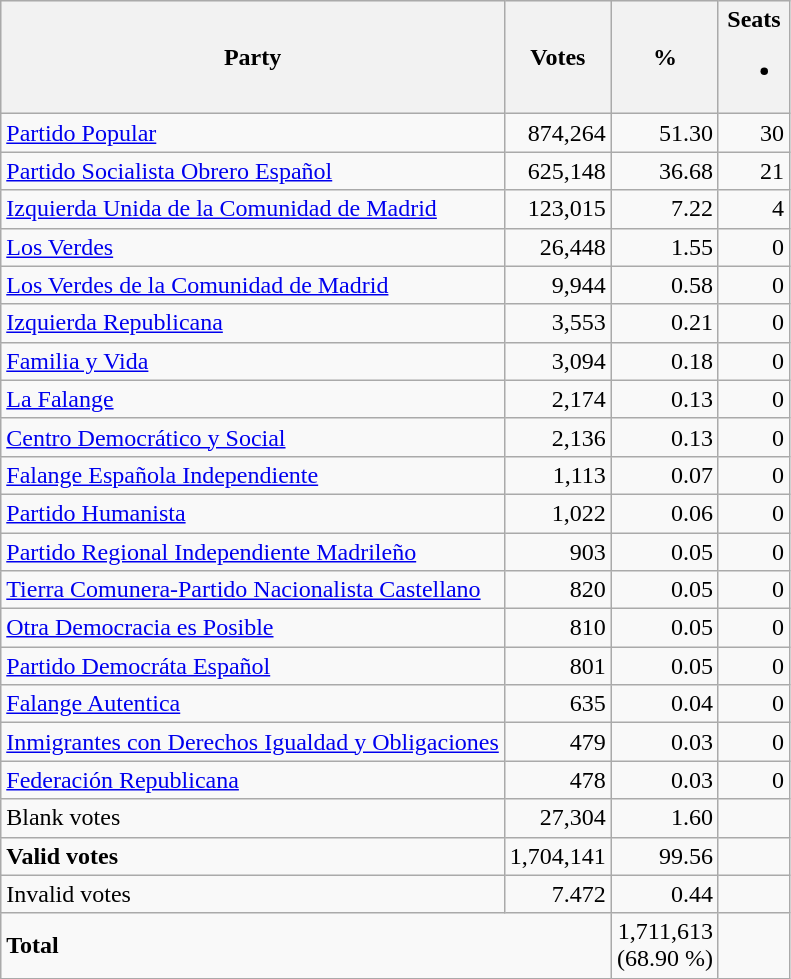<table class="wikitable" border="1">
<tr style="background-color:#E9E9E9">
<th>Party</th>
<th>Votes</th>
<th>%</th>
<th>Seats<br><ul><li></li></ul></th>
</tr>
<tr>
<td><a href='#'>Partido Popular</a></td>
<td align="right">874,264</td>
<td align="right">51.30</td>
<td align="right">30</td>
</tr>
<tr>
<td><a href='#'>Partido Socialista Obrero Español</a></td>
<td align="right">625,148</td>
<td align="right">36.68</td>
<td align="right">21</td>
</tr>
<tr>
<td><a href='#'>Izquierda Unida de la Comunidad de Madrid</a></td>
<td align="right">123,015</td>
<td align="right">7.22</td>
<td align="right">4</td>
</tr>
<tr>
<td><a href='#'>Los Verdes</a></td>
<td align="right">26,448</td>
<td align="right">1.55</td>
<td align="right">0</td>
</tr>
<tr>
<td><a href='#'>Los Verdes de la Comunidad de Madrid</a></td>
<td align="right">9,944</td>
<td align="right">0.58</td>
<td align="right">0</td>
</tr>
<tr>
<td><a href='#'>Izquierda Republicana</a></td>
<td align="right">3,553</td>
<td align="right">0.21</td>
<td align="right">0</td>
</tr>
<tr>
<td><a href='#'>Familia y Vida</a></td>
<td align="right">3,094</td>
<td align="right">0.18</td>
<td align="right">0</td>
</tr>
<tr>
<td><a href='#'>La Falange</a></td>
<td align="right">2,174</td>
<td align="right">0.13</td>
<td align="right">0</td>
</tr>
<tr>
<td><a href='#'>Centro Democrático y Social</a></td>
<td align="right">2,136</td>
<td align="right">0.13</td>
<td align="right">0</td>
</tr>
<tr>
<td><a href='#'>Falange Española Independiente</a></td>
<td align="right">1,113</td>
<td align="right">0.07</td>
<td align="right">0</td>
</tr>
<tr>
<td><a href='#'>Partido Humanista</a></td>
<td align="right">1,022</td>
<td align="right">0.06</td>
<td align="right">0</td>
</tr>
<tr>
<td><a href='#'>Partido Regional Independiente Madrileño</a></td>
<td align="right">903</td>
<td align="right">0.05</td>
<td align="right">0</td>
</tr>
<tr>
<td><a href='#'>Tierra Comunera-Partido Nacionalista Castellano</a></td>
<td align="right">820</td>
<td align="right">0.05</td>
<td align="right">0</td>
</tr>
<tr>
<td><a href='#'>Otra Democracia es Posible</a></td>
<td align="right">810</td>
<td align="right">0.05</td>
<td align="right">0</td>
</tr>
<tr>
<td><a href='#'>Partido Democráta Español</a></td>
<td align="right">801</td>
<td align="right">0.05</td>
<td align="right">0</td>
</tr>
<tr>
<td><a href='#'>Falange Autentica</a></td>
<td align="right">635</td>
<td align="right">0.04</td>
<td align="right">0</td>
</tr>
<tr>
<td><a href='#'>Inmigrantes con Derechos Igualdad y Obligaciones</a></td>
<td align="right">479</td>
<td align="right">0.03</td>
<td align="right">0</td>
</tr>
<tr>
<td><a href='#'>Federación Republicana</a></td>
<td align="right">478</td>
<td align="right">0.03</td>
<td align="right">0</td>
</tr>
<tr>
<td>Blank votes</td>
<td align="right">27,304</td>
<td align="right">1.60</td>
<td> </td>
</tr>
<tr>
<td><strong>Valid votes</strong></td>
<td align="right">1,704,141</td>
<td align="right">99.56</td>
<td> </td>
</tr>
<tr>
<td>Invalid votes</td>
<td align="right">7.472</td>
<td align="right">0.44</td>
<td> </td>
</tr>
<tr>
<td colspan="2"><strong>Total</strong></td>
<td align="right">1,711,613<br>(68.90 %)</td>
<td></td>
</tr>
</table>
